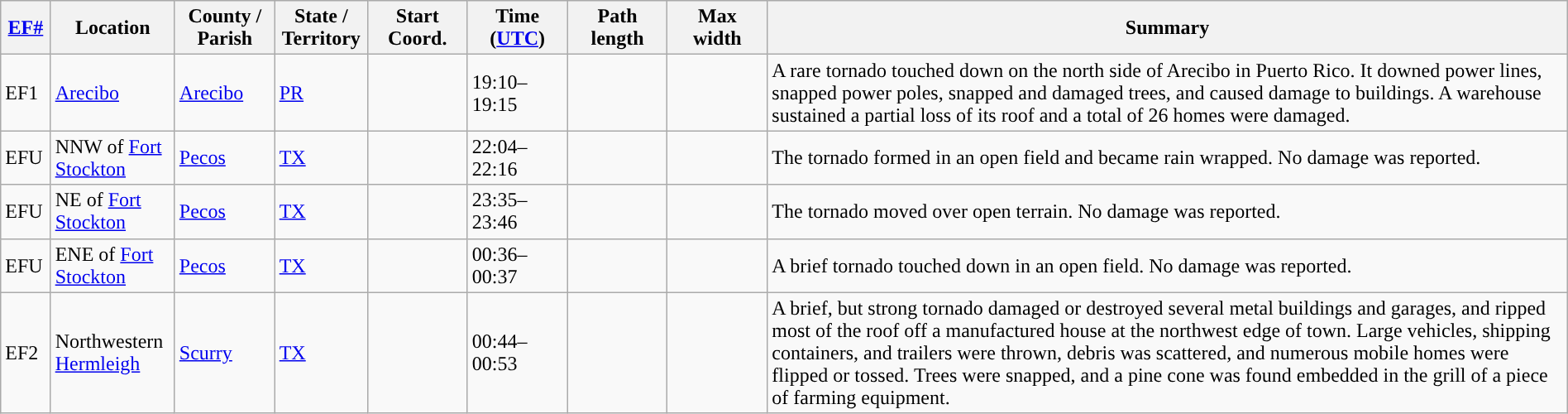<table class="wikitable sortable" style="width:100%;">
<tr>
<th scope="col"  style="width:3%; text-align:center;"><a href='#'>EF#</a></th>
<th scope="col"  style="width:7%; text-align:center;" class="unsortable">Location</th>
<th scope="col"  style="width:6%; text-align:center;" class="unsortable">County / Parish</th>
<th scope="col"  style="width:5%; text-align:center;">State / Territory</th>
<th scope="col"  style="width:6%; text-align:center;">Start Coord.</th>
<th scope="col"  style="width:6%; text-align:center;">Time (<a href='#'>UTC</a>)</th>
<th scope="col"  style="width:6%; text-align:center;">Path length</th>
<th scope="col"  style="width:6%; text-align:center;">Max width</th>
<th scope="col" class="unsortable" style="width:48%; text-align:center;">Summary</th>
</tr>
<tr>
<td>EF1</td>
<td><a href='#'>Arecibo</a></td>
<td><a href='#'>Arecibo</a></td>
<td><a href='#'>PR</a></td>
<td></td>
<td>19:10–19:15</td>
<td></td>
<td></td>
<td>A rare tornado touched down on the north side of Arecibo in Puerto Rico. It downed power lines, snapped power poles, snapped and damaged trees, and caused damage to buildings. A warehouse sustained a partial loss of its roof and a total of 26 homes were damaged.</td>
</tr>
<tr>
<td>EFU</td>
<td>NNW of <a href='#'>Fort Stockton</a></td>
<td><a href='#'>Pecos</a></td>
<td><a href='#'>TX</a></td>
<td></td>
<td>22:04–22:16</td>
<td></td>
<td></td>
<td>The tornado formed in an open field and became rain wrapped. No damage was reported.</td>
</tr>
<tr>
<td>EFU</td>
<td>NE of <a href='#'>Fort Stockton</a></td>
<td><a href='#'>Pecos</a></td>
<td><a href='#'>TX</a></td>
<td></td>
<td>23:35–23:46</td>
<td></td>
<td></td>
<td>The tornado moved over open terrain. No damage was reported.</td>
</tr>
<tr>
<td>EFU</td>
<td>ENE of <a href='#'>Fort Stockton</a></td>
<td><a href='#'>Pecos</a></td>
<td><a href='#'>TX</a></td>
<td></td>
<td>00:36–00:37</td>
<td></td>
<td></td>
<td>A brief tornado touched down in an open field. No damage was reported.</td>
</tr>
<tr>
<td>EF2</td>
<td>Northwestern <a href='#'>Hermleigh</a></td>
<td><a href='#'>Scurry</a></td>
<td><a href='#'>TX</a></td>
<td></td>
<td>00:44–00:53</td>
<td></td>
<td></td>
<td>A brief, but strong tornado damaged or destroyed several metal buildings and garages, and ripped most of the roof off a manufactured house at the northwest edge of town. Large vehicles, shipping containers, and trailers were thrown, debris was scattered, and numerous mobile homes were flipped or tossed. Trees were snapped, and a pine cone was found embedded in the grill of a piece of farming equipment.</td>
</tr>
</table>
